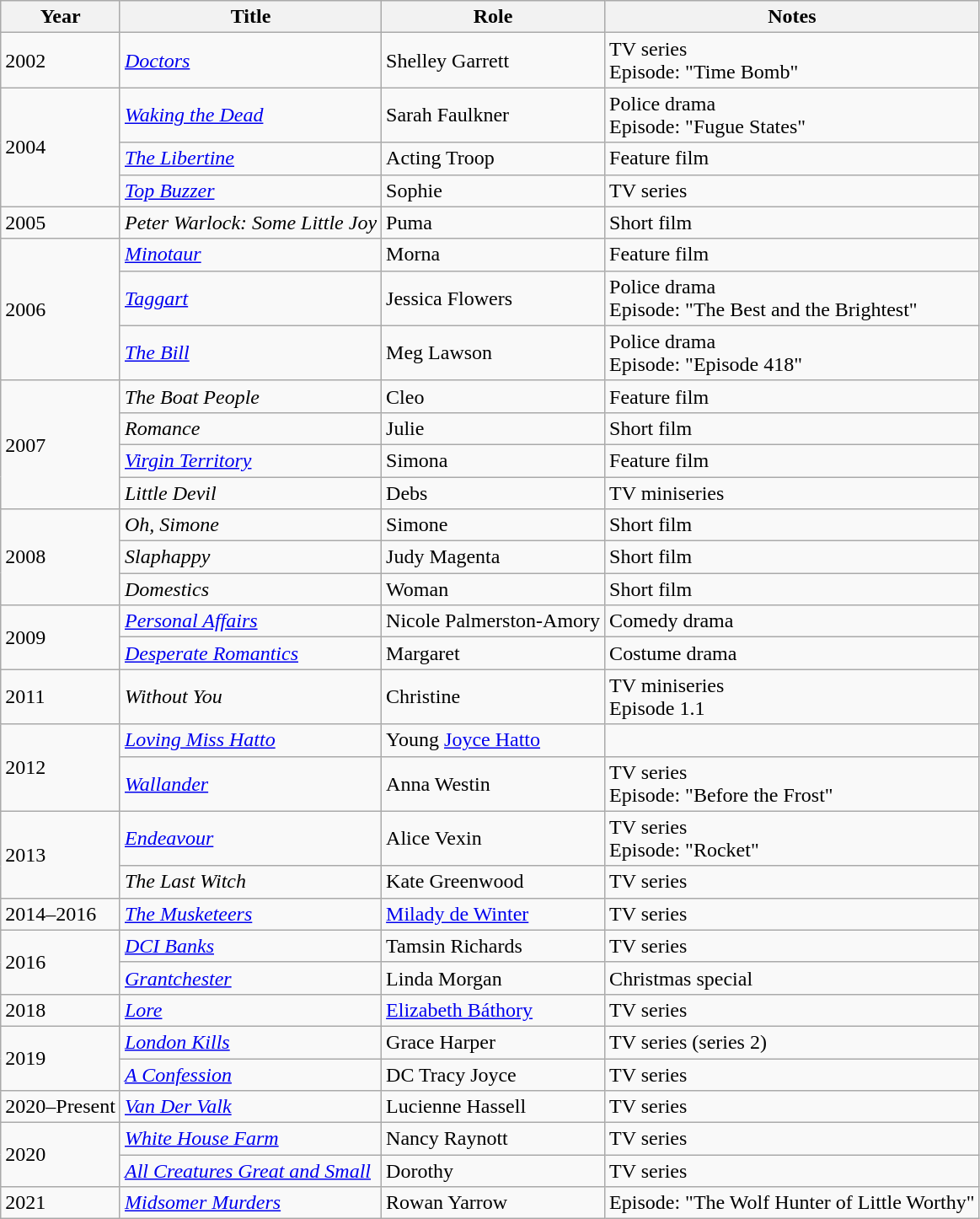<table class="wikitable sortable">
<tr>
<th>Year</th>
<th>Title</th>
<th>Role</th>
<th>Notes</th>
</tr>
<tr>
<td rowspan="1">2002</td>
<td><em><a href='#'>Doctors</a></em></td>
<td>Shelley Garrett</td>
<td>TV series<br>Episode: "Time Bomb"</td>
</tr>
<tr>
<td rowspan="3">2004</td>
<td><em><a href='#'>Waking the Dead</a></em></td>
<td>Sarah Faulkner</td>
<td>Police drama<br>Episode: "Fugue States"</td>
</tr>
<tr>
<td><em><a href='#'>The Libertine</a></em></td>
<td>Acting Troop</td>
<td>Feature film</td>
</tr>
<tr>
<td><em><a href='#'>Top Buzzer</a></em></td>
<td>Sophie</td>
<td>TV series</td>
</tr>
<tr>
<td rowspan="1">2005</td>
<td><em>Peter Warlock: Some Little Joy</em></td>
<td>Puma</td>
<td>Short film</td>
</tr>
<tr>
<td rowspan="3">2006</td>
<td><em><a href='#'>Minotaur</a></em></td>
<td>Morna</td>
<td>Feature film</td>
</tr>
<tr>
<td><em><a href='#'>Taggart</a></em></td>
<td>Jessica Flowers</td>
<td>Police drama<br>Episode: "The Best and the Brightest"</td>
</tr>
<tr>
<td><em><a href='#'>The Bill</a></em></td>
<td>Meg Lawson</td>
<td>Police drama<br>Episode: "Episode 418"</td>
</tr>
<tr>
<td rowspan="4">2007</td>
<td><em>The Boat People</em></td>
<td>Cleo</td>
<td>Feature film</td>
</tr>
<tr>
<td><em>Romance</em></td>
<td>Julie</td>
<td>Short film</td>
</tr>
<tr>
<td><em><a href='#'>Virgin Territory</a></em></td>
<td>Simona</td>
<td>Feature film</td>
</tr>
<tr>
<td><em>Little Devil</em></td>
<td>Debs</td>
<td>TV miniseries</td>
</tr>
<tr>
<td rowspan="3">2008</td>
<td><em>Oh, Simone</em></td>
<td>Simone</td>
<td>Short film</td>
</tr>
<tr>
<td><em>Slaphappy</em></td>
<td>Judy Magenta</td>
<td>Short film</td>
</tr>
<tr>
<td><em>Domestics</em></td>
<td>Woman</td>
<td>Short film</td>
</tr>
<tr>
<td rowspan="2">2009</td>
<td><em><a href='#'>Personal Affairs</a></em></td>
<td>Nicole Palmerston-Amory</td>
<td>Comedy drama</td>
</tr>
<tr>
<td><em><a href='#'>Desperate Romantics</a></em></td>
<td>Margaret</td>
<td>Costume drama</td>
</tr>
<tr>
<td rowspan="1">2011</td>
<td><em>Without You</em></td>
<td>Christine</td>
<td>TV miniseries<br>Episode 1.1</td>
</tr>
<tr>
<td rowspan="2">2012</td>
<td><em><a href='#'>Loving Miss Hatto</a></em></td>
<td>Young <a href='#'>Joyce Hatto</a></td>
<td></td>
</tr>
<tr>
<td><em><a href='#'>Wallander</a></em></td>
<td>Anna Westin</td>
<td>TV series<br>Episode: "Before the Frost"</td>
</tr>
<tr>
<td rowspan="2">2013</td>
<td><em><a href='#'>Endeavour</a></em></td>
<td>Alice Vexin</td>
<td>TV series<br>Episode: "Rocket"</td>
</tr>
<tr>
<td><em>The Last Witch</em></td>
<td>Kate Greenwood</td>
<td>TV series</td>
</tr>
<tr>
<td rowspan="1">2014–2016</td>
<td><em><a href='#'>The Musketeers</a></em></td>
<td><a href='#'>Milady de Winter</a></td>
<td>TV series</td>
</tr>
<tr>
<td rowspan="2">2016</td>
<td><em><a href='#'>DCI Banks</a></em></td>
<td>Tamsin Richards</td>
<td>TV series</td>
</tr>
<tr>
<td><em><a href='#'>Grantchester</a></em></td>
<td>Linda Morgan</td>
<td>Christmas special</td>
</tr>
<tr>
<td rowspan="1">2018</td>
<td><em><a href='#'>Lore</a></em></td>
<td><a href='#'>Elizabeth Báthory</a></td>
<td>TV series</td>
</tr>
<tr>
<td rowspan="2">2019</td>
<td><em><a href='#'>London Kills</a></em></td>
<td>Grace Harper</td>
<td>TV series (series 2)</td>
</tr>
<tr>
<td><em><a href='#'>A Confession</a></em></td>
<td>DC Tracy Joyce</td>
<td>TV series</td>
</tr>
<tr>
<td>2020–Present</td>
<td><em><a href='#'>Van Der Valk</a></em></td>
<td>Lucienne Hassell</td>
<td>TV series</td>
</tr>
<tr>
<td rowspan="2">2020</td>
<td><em><a href='#'>White House Farm</a></em></td>
<td>Nancy Raynott</td>
<td>TV series</td>
</tr>
<tr>
<td><em><a href='#'>All Creatures Great and Small</a></em></td>
<td>Dorothy</td>
<td>TV series</td>
</tr>
<tr>
<td>2021</td>
<td><em><a href='#'>Midsomer Murders</a></em></td>
<td>Rowan Yarrow</td>
<td>Episode: "The Wolf Hunter of Little Worthy"</td>
</tr>
</table>
